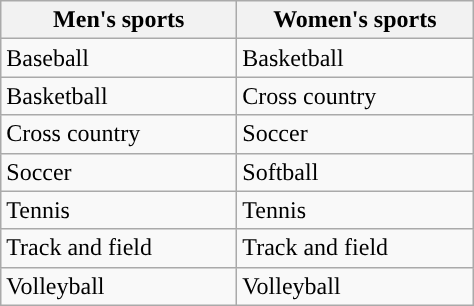<table class="wikitable"; style= "text-align: ">
<tr>
<th width=150px>Men's sports</th>
<th width=150px>Women's sports</th>
</tr>
<tr>
<td>Baseball</td>
<td>Basketball</td>
</tr>
<tr>
<td>Basketball</td>
<td>Cross country</td>
</tr>
<tr>
<td>Cross country</td>
<td>Soccer</td>
</tr>
<tr>
<td>Soccer</td>
<td>Softball</td>
</tr>
<tr>
<td>Tennis</td>
<td>Tennis</td>
</tr>
<tr>
<td>Track and field</td>
<td>Track and field</td>
</tr>
<tr>
<td>Volleyball</td>
<td>Volleyball</td>
</tr>
</table>
